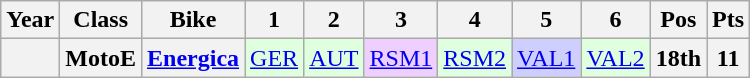<table class="wikitable" style="text-align:center">
<tr>
<th>Year</th>
<th>Class</th>
<th>Bike</th>
<th>1</th>
<th>2</th>
<th>3</th>
<th>4</th>
<th>5</th>
<th>6</th>
<th>Pos</th>
<th>Pts</th>
</tr>
<tr>
<th align="left"></th>
<th align="left">MotoE</th>
<th align="left"><a href='#'>Energica</a></th>
<td style="background:#dfffdf;"><a href='#'>GER</a><br></td>
<td style="background:#dfffdf;"><a href='#'>AUT</a><br></td>
<td style="background:#efcfff;"><a href='#'>RSM1</a><br></td>
<td style="background:#dfffdf;"><a href='#'>RSM2</a><br></td>
<td style="background:#cfcfff;"><a href='#'>VAL1</a><br></td>
<td style="background:#dfffdf;"><a href='#'>VAL2</a><br></td>
<th>18th</th>
<th>11</th>
</tr>
</table>
